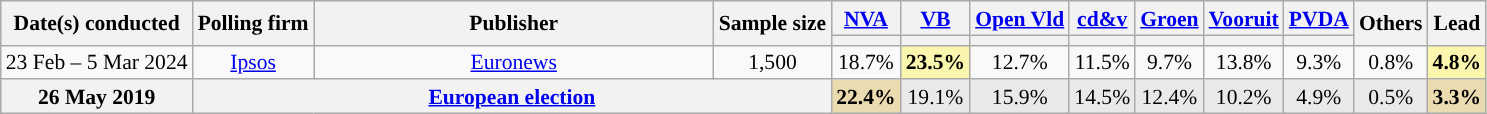<table class="wikitable" style="text-align:center; font-size:90%; line-height:16px;">
<tr style="background-color:#E9E9E9">
<th rowspan="2" style="min-width: 66px">Date(s) conducted</th>
<th rowspan="2">Polling firm</th>
<th rowspan="2" style="min-width: 95px" width="260">Publisher</th>
<th rowspan="2">Sample size</th>
<th><a href='#'><span>NVA</span></a><br></th>
<th><a href='#'><span>VB</span></a><br></th>
<th><a href='#'><span>Open Vld</span></a><br></th>
<th><a href='#'><span>cd&v</span></a><br></th>
<th><a href='#'><span>Groen</span></a><br></th>
<th><a href='#'><span>Vooruit</span></a><br></th>
<th><a href='#'><span>PVDA</span></a><br></th>
<th rowspan="2">Others</th>
<th rowspan="2">Lead</th>
</tr>
<tr>
<th class="unsortable" style="color:inherit;background:"></th>
<th class="unsortable" style="color:inherit;background:"></th>
<th class="unsortable" style="color:inherit;background:"></th>
<th class="unsortable" style="color:inherit;background:"></th>
<th class="unsortable" style="color:inherit;background:"></th>
<th class="unsortable" style="color:inherit;background:"></th>
<th class="unsortable" style="color:inherit;background:"></th>
</tr>
<tr>
<td>23 Feb – 5 Mar 2024</td>
<td><a href='#'>Ipsos</a></td>
<td><a href='#'>Euronews</a></td>
<td>1,500</td>
<td>18.7%<br></td>
<td style="background-color:#fff0004d"><strong>23.5%</strong><br></td>
<td>12.7%<br></td>
<td>11.5%<br></td>
<td>9.7%<br></td>
<td>13.8%<br></td>
<td>9.3%<br></td>
<td>0.8%<br></td>
<td style="background-color:#fff0004d"><strong>4.8%</strong></td>
</tr>
<tr style="background-color:#E9E9E9">
<th>26 May 2019</th>
<th colspan="3"><a href='#'>European election</a></th>
<td style="background-color:#f2bd2e4d"><strong>22.4%</strong><br></td>
<td>19.1%<br></td>
<td>15.9%<br></td>
<td>14.5%<br></td>
<td>12.4%<br></td>
<td>10.2%<br></td>
<td>4.9%<br></td>
<td>0.5%<br></td>
<td style="background-color:#f2bd2e4d"><strong>3.3%</strong></td>
</tr>
</table>
